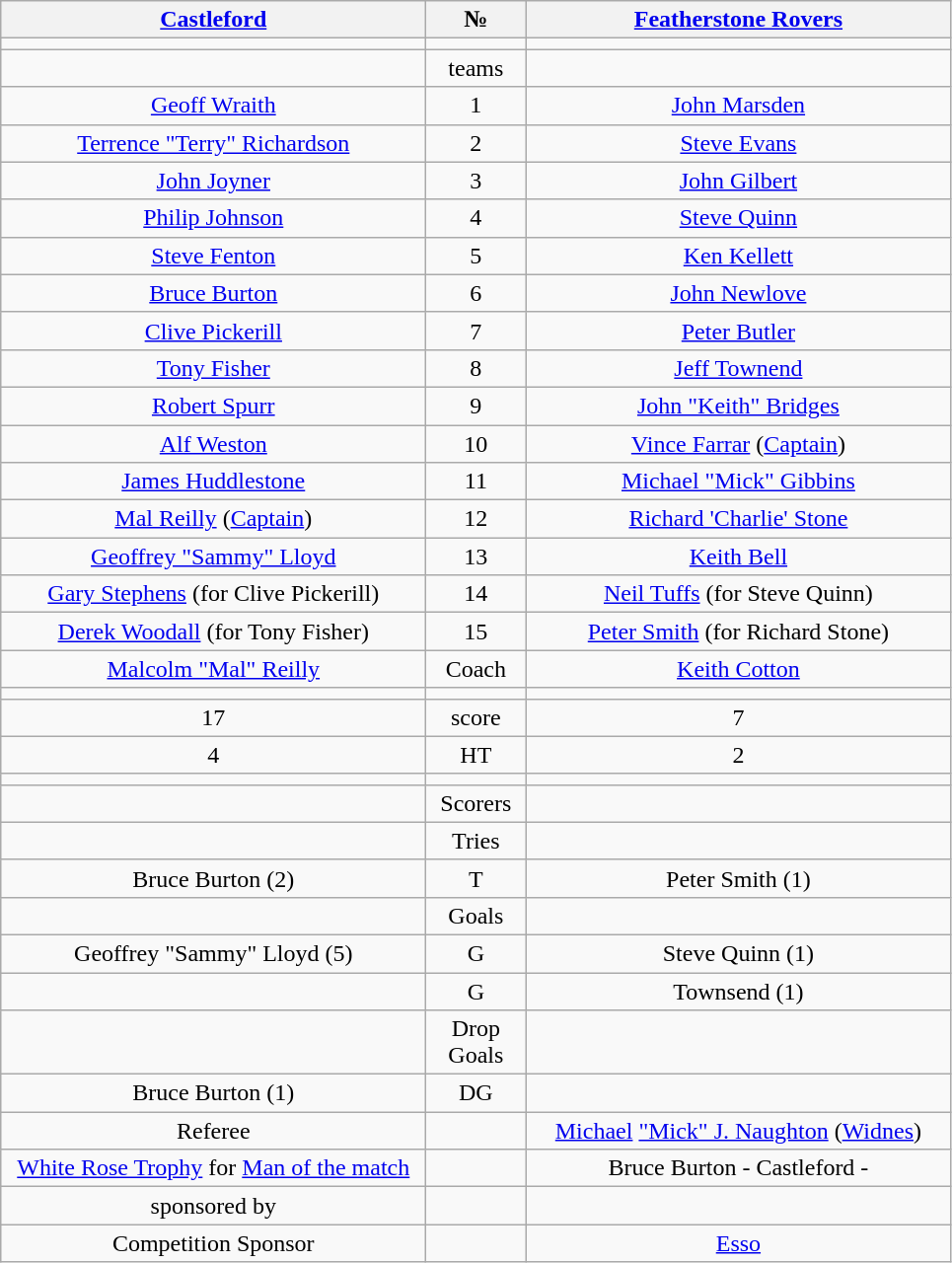<table class="wikitable" style="text-align:center;">
<tr>
<th width=280 abbr=winner><a href='#'>Castleford</a></th>
<th width=60 abbr="Number">№</th>
<th width=280 abbr=runner-up><a href='#'>Featherstone Rovers</a></th>
</tr>
<tr>
<td></td>
<td></td>
<td></td>
</tr>
<tr>
<td></td>
<td>teams</td>
<td></td>
</tr>
<tr>
<td><a href='#'>Geoff Wraith</a></td>
<td>1</td>
<td><a href='#'>John Marsden</a></td>
</tr>
<tr>
<td><a href='#'>Terrence "Terry" Richardson</a></td>
<td>2</td>
<td><a href='#'>Steve Evans</a></td>
</tr>
<tr>
<td><a href='#'>John Joyner</a></td>
<td>3</td>
<td><a href='#'>John Gilbert</a></td>
</tr>
<tr>
<td><a href='#'>Philip Johnson</a></td>
<td>4</td>
<td><a href='#'>Steve Quinn</a></td>
</tr>
<tr>
<td><a href='#'>Steve Fenton</a></td>
<td>5</td>
<td><a href='#'>Ken Kellett</a></td>
</tr>
<tr>
<td><a href='#'>Bruce Burton</a></td>
<td>6</td>
<td><a href='#'>John Newlove</a></td>
</tr>
<tr>
<td><a href='#'>Clive Pickerill</a></td>
<td>7</td>
<td><a href='#'>Peter Butler</a></td>
</tr>
<tr>
<td><a href='#'>Tony Fisher</a></td>
<td>8</td>
<td><a href='#'>Jeff Townend</a></td>
</tr>
<tr>
<td><a href='#'>Robert Spurr</a></td>
<td>9</td>
<td><a href='#'>John "Keith" Bridges</a></td>
</tr>
<tr>
<td><a href='#'>Alf Weston</a></td>
<td>10</td>
<td><a href='#'>Vince Farrar</a> (<a href='#'>Captain</a>)</td>
</tr>
<tr>
<td><a href='#'>James Huddlestone</a></td>
<td>11</td>
<td><a href='#'>Michael "Mick" Gibbins</a></td>
</tr>
<tr>
<td><a href='#'>Mal Reilly</a> (<a href='#'>Captain</a>)</td>
<td>12</td>
<td><a href='#'>Richard 'Charlie' Stone</a></td>
</tr>
<tr>
<td><a href='#'>Geoffrey "Sammy" Lloyd</a></td>
<td>13</td>
<td><a href='#'>Keith Bell</a></td>
</tr>
<tr>
<td><a href='#'>Gary Stephens</a> (for Clive Pickerill)</td>
<td>14</td>
<td><a href='#'>Neil Tuffs</a> (for Steve Quinn)</td>
</tr>
<tr>
<td><a href='#'>Derek Woodall</a> (for Tony Fisher)</td>
<td>15</td>
<td><a href='#'>Peter Smith</a> (for Richard Stone)</td>
</tr>
<tr>
<td><a href='#'>Malcolm "Mal" Reilly</a></td>
<td>Coach</td>
<td><a href='#'>Keith Cotton</a></td>
</tr>
<tr>
<td></td>
<td></td>
<td></td>
</tr>
<tr>
<td>17</td>
<td>score</td>
<td>7</td>
</tr>
<tr>
<td>4</td>
<td>HT</td>
<td>2</td>
</tr>
<tr>
<td></td>
<td></td>
<td></td>
</tr>
<tr>
<td></td>
<td>Scorers</td>
<td></td>
</tr>
<tr>
<td></td>
<td>Tries</td>
<td></td>
</tr>
<tr>
<td>Bruce Burton (2)</td>
<td>T</td>
<td>Peter Smith (1)</td>
</tr>
<tr>
<td></td>
<td>Goals</td>
<td></td>
</tr>
<tr>
<td>Geoffrey "Sammy" Lloyd (5)</td>
<td>G</td>
<td>Steve Quinn (1)</td>
</tr>
<tr>
<td></td>
<td>G</td>
<td>Townsend (1)</td>
</tr>
<tr>
<td></td>
<td>Drop Goals</td>
<td></td>
</tr>
<tr>
<td>Bruce Burton (1)</td>
<td>DG</td>
<td></td>
</tr>
<tr>
<td>Referee</td>
<td></td>
<td><a href='#'>Michael</a> <a href='#'>"Mick" J. Naughton</a> (<a href='#'>Widnes</a>)</td>
</tr>
<tr>
<td><a href='#'>White Rose Trophy</a> for <a href='#'>Man of the match</a></td>
<td></td>
<td>Bruce Burton - Castleford - </td>
</tr>
<tr>
<td>sponsored by</td>
<td></td>
<td></td>
</tr>
<tr>
<td>Competition Sponsor</td>
<td></td>
<td><a href='#'>Esso</a></td>
</tr>
</table>
